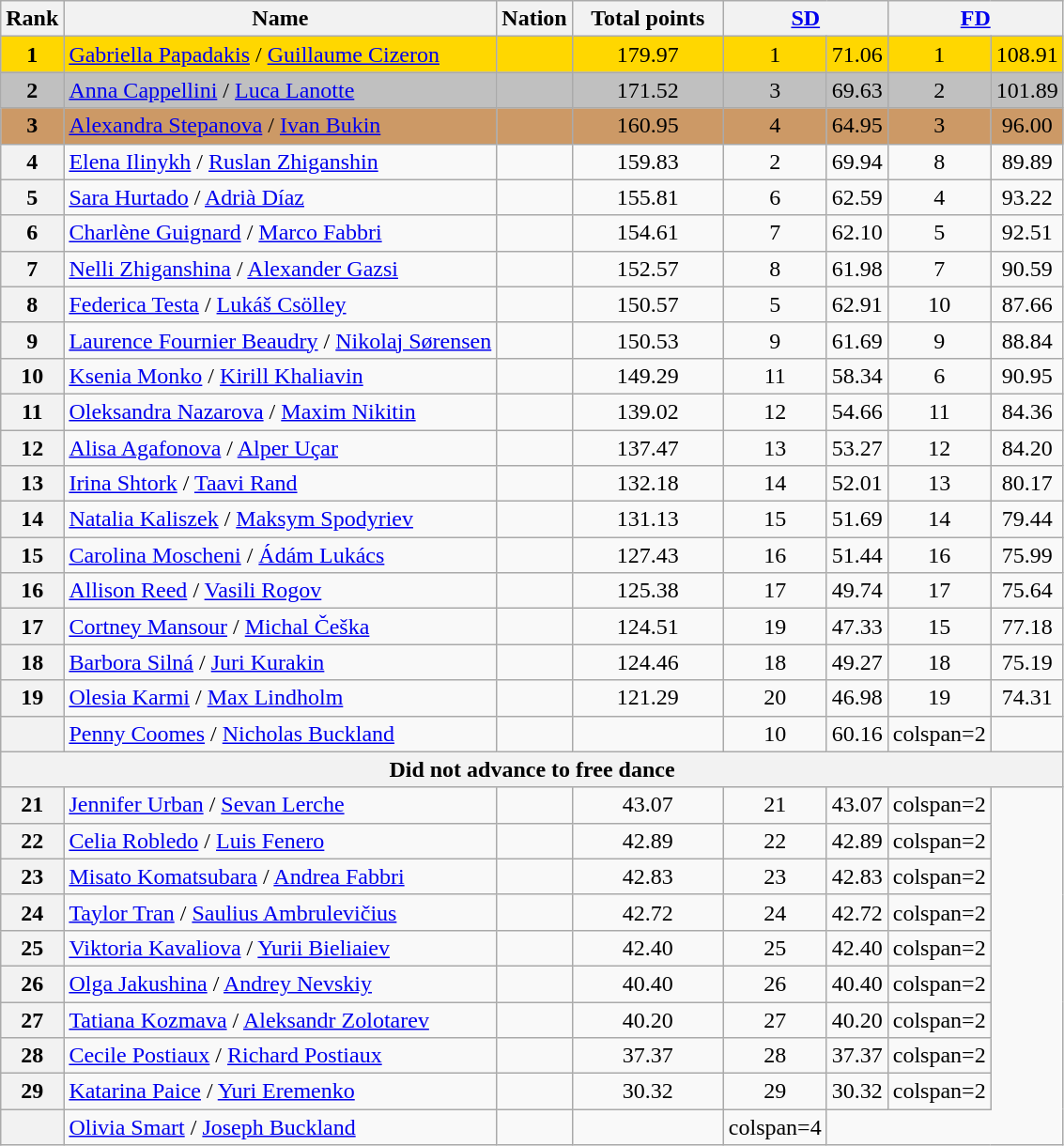<table class="wikitable sortable">
<tr>
<th>Rank</th>
<th>Name</th>
<th>Nation</th>
<th width="100px">Total points</th>
<th colspan="2" width="90px" align="center"><a href='#'>SD</a></th>
<th colspan="2" width="90px" align="center"><a href='#'>FD</a></th>
</tr>
<tr bgcolor="gold">
<td align="center" bgcolor="gold"><strong>1</strong></td>
<td><a href='#'>Gabriella Papadakis</a> / <a href='#'>Guillaume Cizeron</a></td>
<td></td>
<td align="center">179.97</td>
<td align="center">1</td>
<td align="center">71.06</td>
<td align="center">1</td>
<td align="center">108.91</td>
</tr>
<tr bgcolor="silver">
<td align="center" bgcolor="silver"><strong>2</strong></td>
<td><a href='#'>Anna Cappellini</a> / <a href='#'>Luca Lanotte</a></td>
<td></td>
<td align="center">171.52</td>
<td align="center">3</td>
<td align="center">69.63</td>
<td align="center">2</td>
<td align="center">101.89</td>
</tr>
<tr bgcolor="#cc9966">
<td align="center" bgcolor="#cc9966"><strong>3</strong></td>
<td><a href='#'>Alexandra Stepanova</a> / <a href='#'>Ivan Bukin</a></td>
<td></td>
<td align="center">160.95</td>
<td align="center">4</td>
<td align="center">64.95</td>
<td align="center">3</td>
<td align="center">96.00</td>
</tr>
<tr>
<th>4</th>
<td><a href='#'>Elena Ilinykh</a> / <a href='#'>Ruslan Zhiganshin</a></td>
<td></td>
<td align="center">159.83</td>
<td align="center">2</td>
<td align="center">69.94</td>
<td align="center">8</td>
<td align="center">89.89</td>
</tr>
<tr>
<th>5</th>
<td><a href='#'>Sara Hurtado</a> / <a href='#'>Adrià Díaz</a></td>
<td></td>
<td align="center">155.81</td>
<td align="center">6</td>
<td align="center">62.59</td>
<td align="center">4</td>
<td align="center">93.22</td>
</tr>
<tr>
<th>6</th>
<td><a href='#'>Charlène Guignard</a> / <a href='#'>Marco Fabbri</a></td>
<td></td>
<td align="center">154.61</td>
<td align="center">7</td>
<td align="center">62.10</td>
<td align="center">5</td>
<td align="center">92.51</td>
</tr>
<tr>
<th>7</th>
<td><a href='#'>Nelli Zhiganshina</a> / <a href='#'>Alexander Gazsi</a></td>
<td></td>
<td align="center">152.57</td>
<td align="center">8</td>
<td align="center">61.98</td>
<td align="center">7</td>
<td align="center">90.59</td>
</tr>
<tr>
<th>8</th>
<td><a href='#'>Federica Testa</a> / <a href='#'>Lukáš Csölley</a></td>
<td></td>
<td align="center">150.57</td>
<td align="center">5</td>
<td align="center">62.91</td>
<td align="center">10</td>
<td align="center">87.66</td>
</tr>
<tr>
<th>9</th>
<td><a href='#'>Laurence Fournier Beaudry</a> / <a href='#'>Nikolaj Sørensen</a></td>
<td></td>
<td align="center">150.53</td>
<td align="center">9</td>
<td align="center">61.69</td>
<td align="center">9</td>
<td align="center">88.84</td>
</tr>
<tr>
<th>10</th>
<td><a href='#'>Ksenia Monko</a> / <a href='#'>Kirill Khaliavin</a></td>
<td></td>
<td align="center">149.29</td>
<td align="center">11</td>
<td align="center">58.34</td>
<td align="center">6</td>
<td align="center">90.95</td>
</tr>
<tr>
<th>11</th>
<td><a href='#'>Oleksandra Nazarova</a> / <a href='#'>Maxim Nikitin</a></td>
<td></td>
<td align="center">139.02</td>
<td align="center">12</td>
<td align="center">54.66</td>
<td align="center">11</td>
<td align="center">84.36</td>
</tr>
<tr>
<th>12</th>
<td><a href='#'>Alisa Agafonova</a> / <a href='#'>Alper Uçar</a></td>
<td></td>
<td align="center">137.47</td>
<td align="center">13</td>
<td align="center">53.27</td>
<td align="center">12</td>
<td align="center">84.20</td>
</tr>
<tr>
<th>13</th>
<td><a href='#'>Irina Shtork</a> / <a href='#'>Taavi Rand</a></td>
<td></td>
<td align="center">132.18</td>
<td align="center">14</td>
<td align="center">52.01</td>
<td align="center">13</td>
<td align="center">80.17</td>
</tr>
<tr>
<th>14</th>
<td><a href='#'>Natalia Kaliszek</a> / <a href='#'>Maksym Spodyriev</a></td>
<td></td>
<td align="center">131.13</td>
<td align="center">15</td>
<td align="center">51.69</td>
<td align="center">14</td>
<td align="center">79.44</td>
</tr>
<tr>
<th>15</th>
<td><a href='#'>Carolina Moscheni</a> / <a href='#'>Ádám Lukács</a></td>
<td></td>
<td align="center">127.43</td>
<td align="center">16</td>
<td align="center">51.44</td>
<td align="center">16</td>
<td align="center">75.99</td>
</tr>
<tr>
<th>16</th>
<td><a href='#'>Allison Reed</a> / <a href='#'>Vasili Rogov</a></td>
<td></td>
<td align="center">125.38</td>
<td align="center">17</td>
<td align="center">49.74</td>
<td align="center">17</td>
<td align="center">75.64</td>
</tr>
<tr>
<th>17</th>
<td><a href='#'>Cortney Mansour</a> / <a href='#'>Michal Češka</a></td>
<td></td>
<td align="center">124.51</td>
<td align="center">19</td>
<td align="center">47.33</td>
<td align="center">15</td>
<td align="center">77.18</td>
</tr>
<tr>
<th>18</th>
<td><a href='#'>Barbora Silná</a> / <a href='#'>Juri Kurakin</a></td>
<td></td>
<td align="center">124.46</td>
<td align="center">18</td>
<td align="center">49.27</td>
<td align="center">18</td>
<td align="center">75.19</td>
</tr>
<tr>
<th>19</th>
<td><a href='#'>Olesia Karmi</a> / <a href='#'>Max Lindholm</a></td>
<td></td>
<td align="center">121.29</td>
<td align="center">20</td>
<td align="center">46.98</td>
<td align="center">19</td>
<td align="center">74.31</td>
</tr>
<tr>
<th></th>
<td><a href='#'>Penny Coomes</a> / <a href='#'>Nicholas Buckland</a></td>
<td></td>
<td></td>
<td align="center">10</td>
<td align="center">60.16</td>
<td>colspan=2 </td>
</tr>
<tr>
<th colspan="8">Did not advance to free dance</th>
</tr>
<tr>
<th>21</th>
<td><a href='#'>Jennifer Urban</a> / <a href='#'>Sevan Lerche</a></td>
<td></td>
<td align="center">43.07</td>
<td align="center">21</td>
<td align="center">43.07</td>
<td>colspan=2 </td>
</tr>
<tr>
<th>22</th>
<td><a href='#'>Celia Robledo</a> / <a href='#'>Luis Fenero</a></td>
<td></td>
<td align="center">42.89</td>
<td align="center">22</td>
<td align="center">42.89</td>
<td>colspan=2 </td>
</tr>
<tr>
<th>23</th>
<td><a href='#'>Misato Komatsubara</a> / <a href='#'>Andrea Fabbri</a></td>
<td></td>
<td align="center">42.83</td>
<td align="center">23</td>
<td align="center">42.83</td>
<td>colspan=2 </td>
</tr>
<tr>
<th>24</th>
<td><a href='#'>Taylor Tran</a> / <a href='#'>Saulius Ambrulevičius</a></td>
<td></td>
<td align="center">42.72</td>
<td align="center">24</td>
<td align="center">42.72</td>
<td>colspan=2 </td>
</tr>
<tr>
<th>25</th>
<td><a href='#'>Viktoria Kavaliova</a> / <a href='#'>Yurii Bieliaiev</a></td>
<td></td>
<td align="center">42.40</td>
<td align="center">25</td>
<td align="center">42.40</td>
<td>colspan=2 </td>
</tr>
<tr>
<th>26</th>
<td><a href='#'>Olga Jakushina</a> / <a href='#'>Andrey Nevskiy</a></td>
<td></td>
<td align="center">40.40</td>
<td align="center">26</td>
<td align="center">40.40</td>
<td>colspan=2 </td>
</tr>
<tr>
<th>27</th>
<td><a href='#'>Tatiana Kozmava</a> / <a href='#'>Aleksandr Zolotarev</a></td>
<td></td>
<td align="center">40.20</td>
<td align="center">27</td>
<td align="center">40.20</td>
<td>colspan=2 </td>
</tr>
<tr>
<th>28</th>
<td><a href='#'>Cecile Postiaux</a> / <a href='#'>Richard Postiaux</a></td>
<td></td>
<td align="center">37.37</td>
<td align="center">28</td>
<td align="center">37.37</td>
<td>colspan=2 </td>
</tr>
<tr>
<th>29</th>
<td><a href='#'>Katarina Paice</a> / <a href='#'>Yuri Eremenko</a></td>
<td></td>
<td align="center">30.32</td>
<td align="center">29</td>
<td align="center">30.32</td>
<td>colspan=2 </td>
</tr>
<tr>
<th></th>
<td><a href='#'>Olivia Smart</a> / <a href='#'>Joseph Buckland</a></td>
<td></td>
<td></td>
<td>colspan=4 </td>
</tr>
</table>
